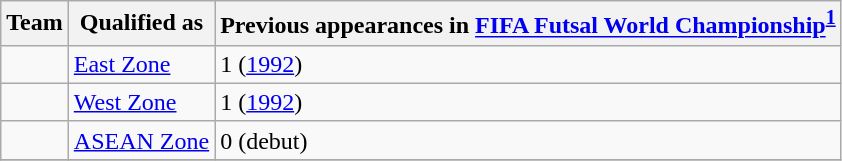<table class="wikitable sortable">
<tr>
<th>Team</th>
<th>Qualified as</th>
<th data-sort-type="number">Previous appearances in <a href='#'>FIFA Futsal World Championship</a><sup><strong><a href='#'>1</a></strong></sup></th>
</tr>
<tr>
<td></td>
<td><a href='#'>East Zone</a></td>
<td>1 (<a href='#'>1992</a>)</td>
</tr>
<tr>
<td></td>
<td><a href='#'>West Zone</a></td>
<td>1 (<a href='#'>1992</a>)</td>
</tr>
<tr>
<td></td>
<td><a href='#'>ASEAN Zone</a></td>
<td>0 (debut)</td>
</tr>
<tr>
</tr>
</table>
